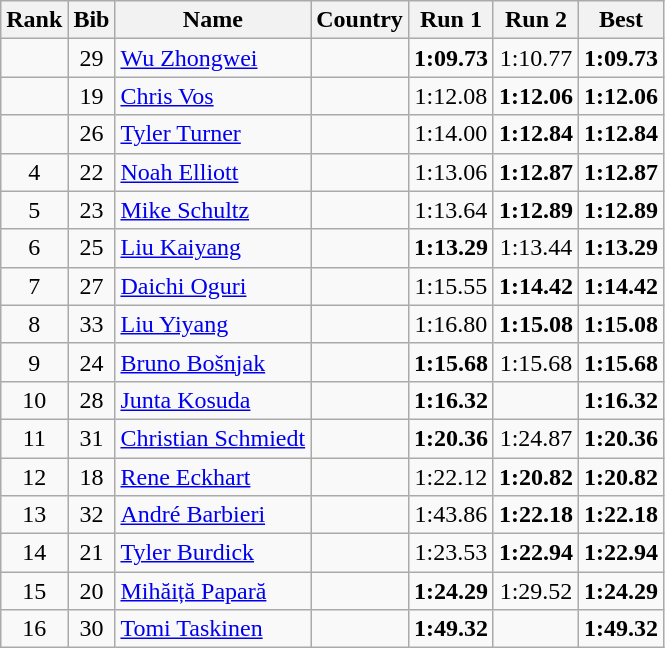<table class="wikitable sortable" style="text-align:center">
<tr>
<th>Rank</th>
<th>Bib</th>
<th>Name</th>
<th>Country</th>
<th>Run 1</th>
<th>Run 2</th>
<th>Best</th>
</tr>
<tr>
<td></td>
<td>29</td>
<td align="left"><a href='#'>Wu Zhongwei</a></td>
<td align="left"></td>
<td><strong>1:09.73</strong></td>
<td>1:10.77</td>
<td><strong>1:09.73</strong></td>
</tr>
<tr>
<td></td>
<td>19</td>
<td align="left"><a href='#'>Chris Vos</a></td>
<td align="left"></td>
<td>1:12.08</td>
<td><strong>1:12.06</strong></td>
<td><strong>1:12.06</strong></td>
</tr>
<tr>
<td></td>
<td>26</td>
<td align="left"><a href='#'>Tyler Turner</a></td>
<td align="left"></td>
<td>1:14.00</td>
<td><strong>1:12.84</strong></td>
<td><strong>1:12.84</strong></td>
</tr>
<tr>
<td>4</td>
<td>22</td>
<td align="left"><a href='#'>Noah Elliott</a></td>
<td align="left"></td>
<td>1:13.06</td>
<td><strong>1:12.87</strong></td>
<td><strong>1:12.87</strong></td>
</tr>
<tr>
<td>5</td>
<td>23</td>
<td align="left"><a href='#'>Mike Schultz</a></td>
<td align="left"></td>
<td>1:13.64</td>
<td><strong>1:12.89</strong></td>
<td><strong>1:12.89</strong></td>
</tr>
<tr>
<td>6</td>
<td>25</td>
<td align="left"><a href='#'>Liu Kaiyang</a></td>
<td align="left"></td>
<td><strong>1:13.29</strong></td>
<td>1:13.44</td>
<td><strong>1:13.29</strong></td>
</tr>
<tr>
<td>7</td>
<td>27</td>
<td align="left"><a href='#'>Daichi Oguri</a></td>
<td align="left"></td>
<td>1:15.55</td>
<td><strong>1:14.42</strong></td>
<td><strong>1:14.42</strong></td>
</tr>
<tr>
<td>8</td>
<td>33</td>
<td align="left"><a href='#'>Liu Yiyang</a></td>
<td align="left"></td>
<td>1:16.80</td>
<td><strong>1:15.08</strong></td>
<td><strong>1:15.08</strong></td>
</tr>
<tr>
<td>9</td>
<td>24</td>
<td align="left"><a href='#'>Bruno Bošnjak</a></td>
<td align="left"></td>
<td><strong>1:15.68</strong></td>
<td>1:15.68</td>
<td><strong>1:15.68</strong></td>
</tr>
<tr>
<td>10</td>
<td>28</td>
<td align="left"><a href='#'>Junta Kosuda</a></td>
<td align="left"></td>
<td><strong>1:16.32</strong></td>
<td></td>
<td><strong>1:16.32</strong></td>
</tr>
<tr>
<td>11</td>
<td>31</td>
<td align="left"><a href='#'>Christian Schmiedt</a></td>
<td align="left"></td>
<td><strong>1:20.36</strong></td>
<td>1:24.87</td>
<td><strong>1:20.36</strong></td>
</tr>
<tr>
<td>12</td>
<td>18</td>
<td align="left"><a href='#'>Rene Eckhart</a></td>
<td align="left"></td>
<td>1:22.12</td>
<td><strong>1:20.82</strong></td>
<td><strong>1:20.82</strong></td>
</tr>
<tr>
<td>13</td>
<td>32</td>
<td align="left"><a href='#'>André Barbieri</a></td>
<td align="left"></td>
<td>1:43.86</td>
<td><strong>1:22.18</strong></td>
<td><strong>1:22.18</strong></td>
</tr>
<tr>
<td>14</td>
<td>21</td>
<td align="left"><a href='#'>Tyler Burdick</a></td>
<td align="left"></td>
<td>1:23.53</td>
<td><strong>1:22.94</strong></td>
<td><strong>1:22.94</strong></td>
</tr>
<tr>
<td>15</td>
<td>20</td>
<td align="left"><a href='#'>Mihăiță Papară</a></td>
<td align="left"></td>
<td><strong>1:24.29</strong></td>
<td>1:29.52</td>
<td><strong>1:24.29</strong></td>
</tr>
<tr>
<td>16</td>
<td>30</td>
<td align="left"><a href='#'>Tomi Taskinen</a></td>
<td align="left"></td>
<td><strong>1:49.32</strong></td>
<td></td>
<td><strong>1:49.32</strong></td>
</tr>
</table>
